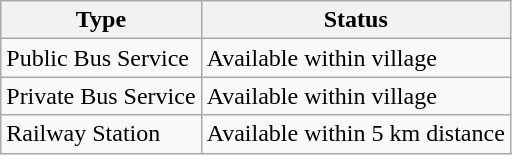<table class="wikitable">
<tr>
<th>Type</th>
<th>Status</th>
</tr>
<tr>
<td>Public Bus Service</td>
<td>Available within village</td>
</tr>
<tr>
<td>Private Bus Service</td>
<td>Available within village</td>
</tr>
<tr>
<td>Railway Station</td>
<td>Available within 5 km distance</td>
</tr>
</table>
